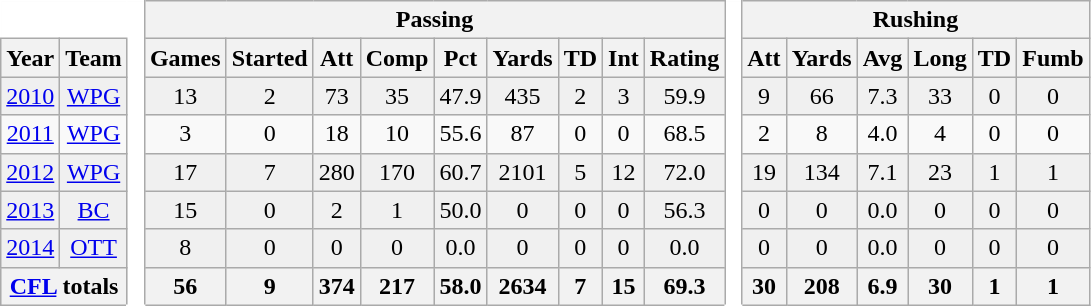<table class="wikitable" style="text-align:center">
<tr>
<th colspan=2 style="background:#fff; border-color:#fff #fff #aaa #fff"></th>
<th rowspan=0 style="background:#fff; border-color:#fff #aaa"> </th>
<th colspan=9>Passing</th>
<th rowspan=0 style="background:#fff; border-color:#fff #aaa"> </th>
<th colspan=6>Rushing</th>
</tr>
<tr>
<th>Year</th>
<th>Team</th>
<th>Games</th>
<th>Started</th>
<th>Att</th>
<th>Comp</th>
<th>Pct</th>
<th>Yards</th>
<th>TD</th>
<th>Int</th>
<th>Rating</th>
<th>Att</th>
<th>Yards</th>
<th>Avg</th>
<th>Long</th>
<th>TD</th>
<th>Fumb</th>
</tr>
<tr ALIGN="center" bgcolor="#f0f0f0">
<td><a href='#'>2010</a></td>
<td><a href='#'>WPG</a></td>
<td>13</td>
<td>2</td>
<td>73</td>
<td>35</td>
<td>47.9</td>
<td>435</td>
<td>2</td>
<td>3</td>
<td>59.9</td>
<td>9</td>
<td>66</td>
<td>7.3</td>
<td>33</td>
<td>0</td>
<td>0</td>
</tr>
<tr ALIGN="center">
<td><a href='#'>2011</a></td>
<td><a href='#'>WPG</a></td>
<td>3</td>
<td>0</td>
<td>18</td>
<td>10</td>
<td>55.6</td>
<td>87</td>
<td>0</td>
<td>0</td>
<td>68.5</td>
<td>2</td>
<td>8</td>
<td>4.0</td>
<td>4</td>
<td>0</td>
<td>0</td>
</tr>
<tr ALIGN="center" bgcolor="#f0f0f0">
<td><a href='#'>2012</a></td>
<td><a href='#'>WPG</a></td>
<td>17</td>
<td>7</td>
<td>280</td>
<td>170</td>
<td>60.7</td>
<td>2101</td>
<td>5</td>
<td>12</td>
<td>72.0</td>
<td>19</td>
<td>134</td>
<td>7.1</td>
<td>23</td>
<td>1</td>
<td>1</td>
</tr>
<tr ALIGN="center" bgcolor="#f0f0f0">
<td><a href='#'>2013</a></td>
<td><a href='#'>BC</a></td>
<td>15</td>
<td>0</td>
<td>2</td>
<td>1</td>
<td>50.0</td>
<td>0</td>
<td>0</td>
<td>0</td>
<td>56.3</td>
<td>0</td>
<td>0</td>
<td>0.0</td>
<td>0</td>
<td>0</td>
<td>0</td>
</tr>
<tr ALIGN="center" bgcolor="#f0f0f0">
<td><a href='#'>2014</a></td>
<td><a href='#'>OTT</a></td>
<td>8</td>
<td>0</td>
<td>0</td>
<td>0</td>
<td>0.0</td>
<td>0</td>
<td>0</td>
<td>0</td>
<td>0.0</td>
<td>0</td>
<td>0</td>
<td>0.0</td>
<td>0</td>
<td>0</td>
<td>0</td>
</tr>
<tr bgcolor="#e0e0e0">
<th colspan=2><a href='#'>CFL</a> totals</th>
<th>56</th>
<th>9</th>
<th>374</th>
<th>217</th>
<th>58.0</th>
<th>2634</th>
<th>7</th>
<th>15</th>
<th>69.3</th>
<th>30</th>
<th>208</th>
<th>6.9</th>
<th>30</th>
<th>1</th>
<th>1</th>
</tr>
</table>
